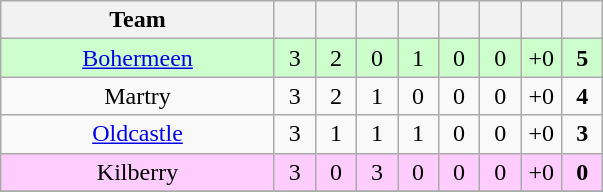<table class="wikitable" style="text-align:center">
<tr>
<th width="175">Team</th>
<th width="20"></th>
<th width="20"></th>
<th width="20"></th>
<th width="20"></th>
<th width="20"></th>
<th width="20"></th>
<th width="20"></th>
<th width="20"></th>
</tr>
<tr style="background:#cfc;">
<td><a href='#'>Bohermeen</a></td>
<td>3</td>
<td>2</td>
<td>0</td>
<td>1</td>
<td>0</td>
<td>0</td>
<td>+0</td>
<td><strong>5</strong></td>
</tr>
<tr>
<td>Martry</td>
<td>3</td>
<td>2</td>
<td>1</td>
<td>0</td>
<td>0</td>
<td>0</td>
<td>+0</td>
<td><strong>4</strong></td>
</tr>
<tr>
<td><a href='#'>Oldcastle</a></td>
<td>3</td>
<td>1</td>
<td>1</td>
<td>1</td>
<td>0</td>
<td>0</td>
<td>+0</td>
<td><strong>3</strong></td>
</tr>
<tr style="background:#fcf;">
<td>Kilberry</td>
<td>3</td>
<td>0</td>
<td>3</td>
<td>0</td>
<td>0</td>
<td>0</td>
<td>+0</td>
<td><strong>0</strong></td>
</tr>
<tr>
</tr>
</table>
